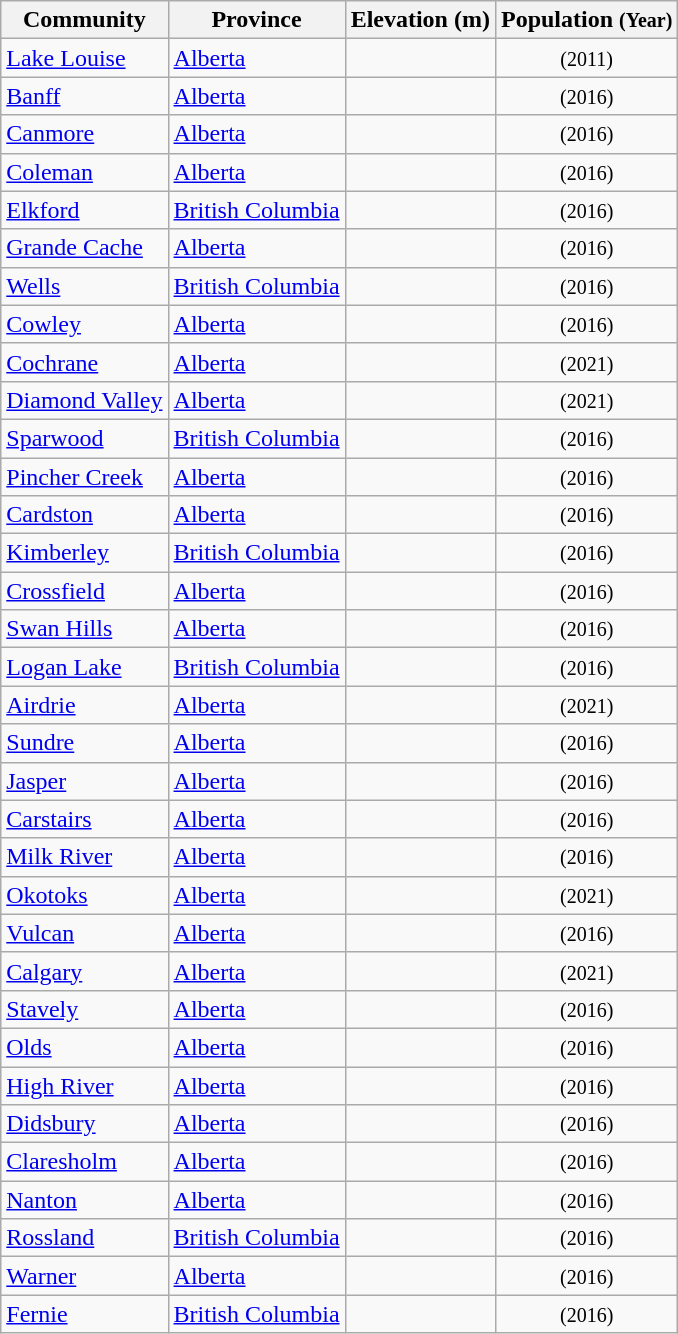<table class="wikitable sortable">
<tr>
<th>Community</th>
<th>Province</th>
<th align=center>Elevation (m)</th>
<th align=center>Population <small>(Year)</small></th>
</tr>
<tr>
<td><a href='#'>Lake Louise</a></td>
<td><a href='#'>Alberta</a></td>
<td align=center></td>
<td align=center> <small>(2011)</small></td>
</tr>
<tr>
<td><a href='#'>Banff</a></td>
<td><a href='#'>Alberta</a></td>
<td align=center></td>
<td align=center> <small>(2016)</small></td>
</tr>
<tr>
<td><a href='#'>Canmore</a></td>
<td><a href='#'>Alberta</a></td>
<td align=center></td>
<td align=center> <small>(2016)</small></td>
</tr>
<tr>
<td><a href='#'>Coleman</a></td>
<td><a href='#'>Alberta</a></td>
<td align=center></td>
<td align=center> <small>(2016)</small></td>
</tr>
<tr>
<td><a href='#'>Elkford</a></td>
<td><a href='#'>British Columbia</a></td>
<td align=center></td>
<td align=center> <small>(2016)</small></td>
</tr>
<tr>
<td><a href='#'>Grande Cache</a></td>
<td><a href='#'>Alberta</a></td>
<td align=center></td>
<td align=center> <small>(2016)</small></td>
</tr>
<tr>
<td><a href='#'>Wells</a></td>
<td><a href='#'>British Columbia</a></td>
<td align=center></td>
<td align=center> <small>(2016)</small></td>
</tr>
<tr>
<td><a href='#'>Cowley</a></td>
<td><a href='#'>Alberta</a></td>
<td align=center></td>
<td align=center> <small>(2016)</small></td>
</tr>
<tr>
<td><a href='#'>Cochrane</a></td>
<td><a href='#'>Alberta</a></td>
<td align=center></td>
<td align=center> <small>(2021)</small></td>
</tr>
<tr>
<td><a href='#'>Diamond Valley</a></td>
<td><a href='#'>Alberta</a></td>
<td align=center></td>
<td align=center> <small>(2021)</small></td>
</tr>
<tr>
<td><a href='#'>Sparwood</a></td>
<td><a href='#'>British Columbia</a></td>
<td align=center></td>
<td align=center> <small>(2016)</small></td>
</tr>
<tr>
<td><a href='#'>Pincher Creek</a></td>
<td><a href='#'>Alberta</a></td>
<td align=center></td>
<td align=center> <small>(2016)</small></td>
</tr>
<tr>
<td><a href='#'>Cardston</a></td>
<td><a href='#'>Alberta</a></td>
<td align=center></td>
<td align=center> <small>(2016)</small></td>
</tr>
<tr>
<td><a href='#'>Kimberley</a></td>
<td><a href='#'>British Columbia</a></td>
<td align=center></td>
<td align=center> <small>(2016)</small></td>
</tr>
<tr>
<td><a href='#'>Crossfield</a></td>
<td><a href='#'>Alberta</a></td>
<td align=center></td>
<td align=center> <small>(2016)</small></td>
</tr>
<tr>
<td><a href='#'>Swan Hills</a></td>
<td><a href='#'>Alberta</a></td>
<td align=center></td>
<td align=center> <small>(2016)</small></td>
</tr>
<tr>
<td><a href='#'>Logan Lake</a></td>
<td><a href='#'>British Columbia</a></td>
<td align=center></td>
<td align=center> <small>(2016)</small></td>
</tr>
<tr>
<td><a href='#'>Airdrie</a></td>
<td><a href='#'>Alberta</a></td>
<td align=center></td>
<td align=center> <small>(2021)</small></td>
</tr>
<tr>
<td><a href='#'>Sundre</a></td>
<td><a href='#'>Alberta</a></td>
<td align=center></td>
<td align=center> <small>(2016)</small></td>
</tr>
<tr>
<td><a href='#'>Jasper</a></td>
<td><a href='#'>Alberta</a></td>
<td align=center></td>
<td align=center> <small>(2016)</small></td>
</tr>
<tr>
<td><a href='#'>Carstairs</a></td>
<td><a href='#'>Alberta</a></td>
<td align=center></td>
<td align=center> <small>(2016)</small></td>
</tr>
<tr>
<td><a href='#'>Milk River</a></td>
<td><a href='#'>Alberta</a></td>
<td align=center></td>
<td align=center> <small>(2016)</small></td>
</tr>
<tr>
<td><a href='#'>Okotoks</a></td>
<td><a href='#'>Alberta</a></td>
<td align=center></td>
<td align=center> <small>(2021)</small></td>
</tr>
<tr>
<td><a href='#'>Vulcan</a></td>
<td><a href='#'>Alberta</a></td>
<td align=center></td>
<td align=center> <small>(2016)</small></td>
</tr>
<tr>
<td><a href='#'>Calgary</a></td>
<td><a href='#'>Alberta</a></td>
<td align=center></td>
<td align=center> <small>(2021)</small></td>
</tr>
<tr>
<td><a href='#'>Stavely</a></td>
<td><a href='#'>Alberta</a></td>
<td align=center></td>
<td align=center> <small>(2016)</small></td>
</tr>
<tr>
<td><a href='#'>Olds</a></td>
<td><a href='#'>Alberta</a></td>
<td align=center></td>
<td align=center> <small>(2016)</small></td>
</tr>
<tr>
<td><a href='#'>High River</a></td>
<td><a href='#'>Alberta</a></td>
<td align=center></td>
<td align=center> <small>(2016)</small></td>
</tr>
<tr>
<td><a href='#'>Didsbury</a></td>
<td><a href='#'>Alberta</a></td>
<td align=center></td>
<td align=center> <small>(2016)</small></td>
</tr>
<tr>
<td><a href='#'>Claresholm</a></td>
<td><a href='#'>Alberta</a></td>
<td align=center></td>
<td align=center> <small>(2016)</small></td>
</tr>
<tr>
<td><a href='#'>Nanton</a></td>
<td><a href='#'>Alberta</a></td>
<td align=center></td>
<td align=center> <small>(2016)</small></td>
</tr>
<tr>
<td><a href='#'>Rossland</a></td>
<td><a href='#'>British Columbia</a></td>
<td align=center></td>
<td align=center> <small>(2016)</small></td>
</tr>
<tr>
<td><a href='#'>Warner</a></td>
<td><a href='#'>Alberta</a></td>
<td align=center></td>
<td align=center> <small>(2016)</small></td>
</tr>
<tr>
<td><a href='#'>Fernie</a></td>
<td><a href='#'>British Columbia</a></td>
<td align=center></td>
<td align=center> <small>(2016)</small></td>
</tr>
</table>
